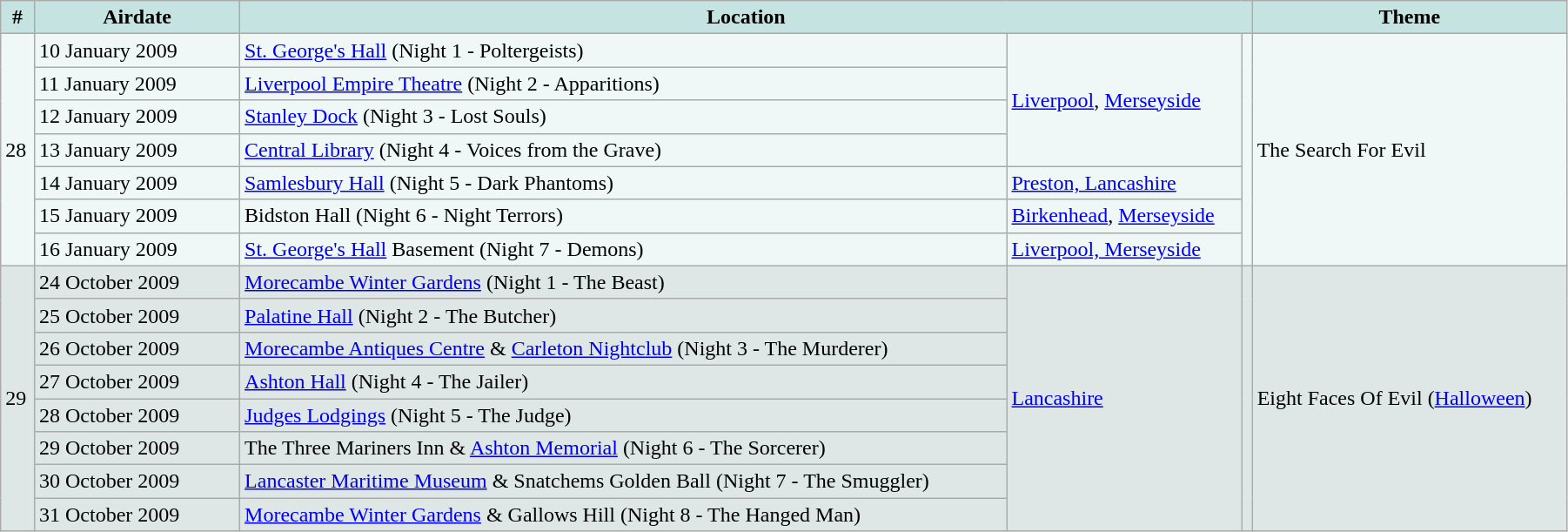<table class="wikitable" id="series_list" style="width:95%;">
<tr>
<th style="background:#c5e4e1;">#</th>
<th style="background:#c5e4e1; width:150px;">Airdate</th>
<th style="background:#c5e4e1;" colspan="3">Location</th>
<th style="background:#c5e4e1;">Theme</th>
</tr>
<tr style="background:#eff8f7;">
<td rowspan="7">28</td>
<td>10 January 2009</td>
<td><a href='#'>St. George's Hall</a>  (Night 1 - Poltergeists)</td>
<td rowspan="4"><a href='#'>Liverpool</a>, <a href='#'>Merseyside</a></td>
<td rowspan="7"></td>
<td rowspan="7">The Search For Evil</td>
</tr>
<tr style="background:#eff8f7;">
<td>11 January 2009</td>
<td><a href='#'>Liverpool Empire Theatre</a> (Night 2 - Apparitions)</td>
</tr>
<tr style="background:#eff8f7;">
<td>12 January 2009</td>
<td><a href='#'>Stanley Dock</a> (Night 3 - Lost Souls)</td>
</tr>
<tr style="background:#eff8f7;">
<td>13 January 2009</td>
<td><a href='#'>Central Library</a> (Night 4 - Voices from the Grave)</td>
</tr>
<tr style="background:#eff8f7;">
<td>14 January 2009</td>
<td><a href='#'>Samlesbury Hall</a> (Night 5 - Dark Phantoms)</td>
<td><a href='#'>Preston, Lancashire</a></td>
</tr>
<tr style="background:#eff8f7;">
<td>15 January 2009</td>
<td>Bidston Hall (Night 6 - Night Terrors)</td>
<td><a href='#'>Birkenhead</a>, <a href='#'>Merseyside</a></td>
</tr>
<tr style="background:#eff8f7;">
<td>16 January 2009</td>
<td><a href='#'>St. George's Hall</a> Basement (Night 7 - Demons)</td>
<td><a href='#'>Liverpool, Merseyside</a></td>
</tr>
<tr style="background:#dee7e6;">
<td rowspan="8">29</td>
<td>24 October 2009</td>
<td><a href='#'>Morecambe Winter Gardens</a> (Night 1 - The Beast)</td>
<td rowspan="8"><a href='#'>Lancashire</a></td>
<td rowspan="8"></td>
<td rowspan="8">Eight Faces Of Evil (<a href='#'>Halloween</a>)</td>
</tr>
<tr style="background:#dee7e6;">
<td>25 October 2009</td>
<td><a href='#'>Palatine Hall</a> (Night 2 - The Butcher)</td>
</tr>
<tr style="background:#dee7e6;">
<td>26 October 2009</td>
<td><a href='#'>Morecambe Antiques Centre</a> & <a href='#'>Carleton Nightclub</a> (Night 3 - The Murderer)</td>
</tr>
<tr style="background:#dee7e6;">
<td>27 October 2009</td>
<td><a href='#'>Ashton Hall</a> (Night 4 - The Jailer)</td>
</tr>
<tr style="background:#dee7e6;">
<td>28 October 2009</td>
<td><a href='#'>Judges Lodgings</a> (Night 5 - The Judge)</td>
</tr>
<tr style="background:#dee7e6;">
<td>29 October 2009</td>
<td>The Three Mariners Inn & <a href='#'>Ashton Memorial</a> (Night 6 - The Sorcerer)</td>
</tr>
<tr style="background:#dee7e6;">
<td>30 October 2009</td>
<td><a href='#'>Lancaster Maritime Museum</a> & Snatchems Golden Ball (Night 7 - The Smuggler)</td>
</tr>
<tr style="background:#dee7e6;">
<td>31 October 2009</td>
<td><a href='#'>Morecambe Winter Gardens</a> & Gallows Hill (Night 8 - The Hanged Man)</td>
</tr>
</table>
